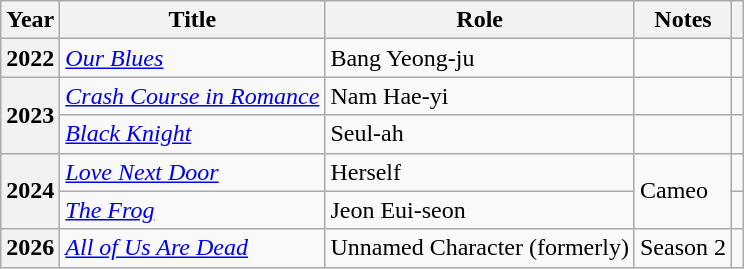<table class="wikitable plainrowheaders sortable">
<tr>
<th scope="col">Year</th>
<th scope="col">Title</th>
<th scope="col">Role</th>
<th scope="col" class="unsortable">Notes</th>
<th scope="col" class="unsortable"></th>
</tr>
<tr>
<th scope="row">2022</th>
<td><em><a href='#'>Our Blues</a></em></td>
<td>Bang Yeong-ju</td>
<td></td>
<td style="text-align:center"></td>
</tr>
<tr>
<th scope="row" rowspan="2">2023</th>
<td><em><a href='#'>Crash Course in Romance</a></em></td>
<td>Nam Hae-yi</td>
<td></td>
<td style="text-align:center"></td>
</tr>
<tr>
<td><em><a href='#'>Black Knight</a></em></td>
<td>Seul-ah</td>
<td></td>
<td style="text-align:center"></td>
</tr>
<tr>
<th scope="row" rowspan="2">2024</th>
<td><em><a href='#'>Love Next Door</a></em></td>
<td>Herself</td>
<td rowspan="2">Cameo</td>
<td style="text-align:center"></td>
</tr>
<tr>
<td><em><a href='#'>The Frog</a></em></td>
<td>Jeon Eui-seon</td>
<td style="text-align:center"></td>
</tr>
<tr>
<th scope="row">2026</th>
<td><em><a href='#'>All of Us Are Dead</a></em></td>
<td>Unnamed Character (formerly)</td>
<td>Season 2</td>
<td style="text-align:center"></td>
</tr>
</table>
